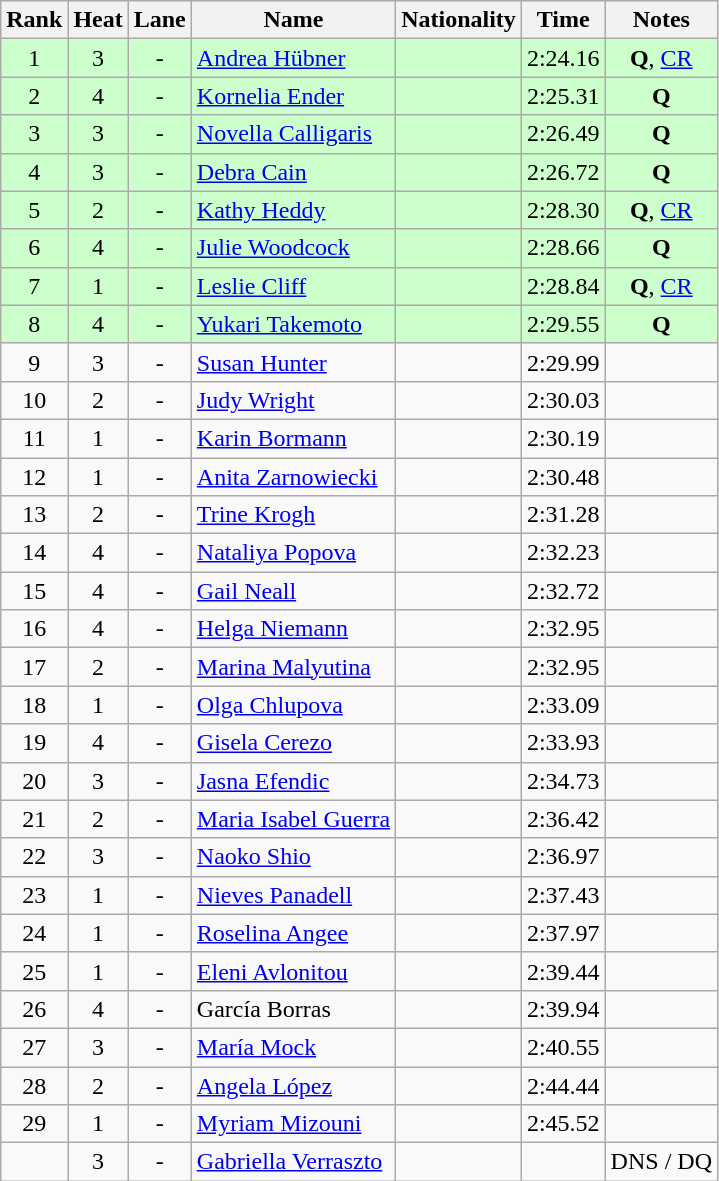<table class="wikitable sortable" style="text-align:center">
<tr>
<th>Rank</th>
<th>Heat</th>
<th>Lane</th>
<th>Name</th>
<th>Nationality</th>
<th>Time</th>
<th>Notes</th>
</tr>
<tr bgcolor=ccffcc>
<td>1</td>
<td>3</td>
<td>-</td>
<td align=left><a href='#'>Andrea Hübner</a></td>
<td align=left></td>
<td>2:24.16</td>
<td><strong>Q</strong>, <a href='#'>CR</a></td>
</tr>
<tr bgcolor=ccffcc>
<td>2</td>
<td>4</td>
<td>-</td>
<td align=left><a href='#'>Kornelia Ender</a></td>
<td align=left></td>
<td>2:25.31</td>
<td><strong>Q</strong></td>
</tr>
<tr bgcolor=ccffcc>
<td>3</td>
<td>3</td>
<td>-</td>
<td align=left><a href='#'>Novella Calligaris</a></td>
<td align=left></td>
<td>2:26.49</td>
<td><strong>Q</strong></td>
</tr>
<tr bgcolor=ccffcc>
<td>4</td>
<td>3</td>
<td>-</td>
<td align=left><a href='#'>Debra Cain</a></td>
<td align=left></td>
<td>2:26.72</td>
<td><strong>Q</strong></td>
</tr>
<tr bgcolor=ccffcc>
<td>5</td>
<td>2</td>
<td>-</td>
<td align=left><a href='#'>Kathy Heddy</a></td>
<td align=left></td>
<td>2:28.30</td>
<td><strong>Q</strong>, <a href='#'>CR</a></td>
</tr>
<tr bgcolor=ccffcc>
<td>6</td>
<td>4</td>
<td>-</td>
<td align=left><a href='#'>Julie Woodcock</a></td>
<td align=left></td>
<td>2:28.66</td>
<td><strong>Q</strong></td>
</tr>
<tr bgcolor=ccffcc>
<td>7</td>
<td>1</td>
<td>-</td>
<td align=left><a href='#'>Leslie Cliff</a></td>
<td align=left></td>
<td>2:28.84</td>
<td><strong>Q</strong>, <a href='#'>CR</a></td>
</tr>
<tr bgcolor=ccffcc>
<td>8</td>
<td>4</td>
<td>-</td>
<td align=left><a href='#'>Yukari Takemoto</a></td>
<td align=left></td>
<td>2:29.55</td>
<td><strong>Q</strong></td>
</tr>
<tr>
<td>9</td>
<td>3</td>
<td>-</td>
<td align=left><a href='#'>Susan Hunter</a></td>
<td align=left></td>
<td>2:29.99</td>
<td></td>
</tr>
<tr>
<td>10</td>
<td>2</td>
<td>-</td>
<td align=left><a href='#'>Judy Wright</a></td>
<td align=left></td>
<td>2:30.03</td>
<td></td>
</tr>
<tr>
<td>11</td>
<td>1</td>
<td>-</td>
<td align=left><a href='#'>Karin Bormann</a></td>
<td align=left></td>
<td>2:30.19</td>
<td></td>
</tr>
<tr>
<td>12</td>
<td>1</td>
<td>-</td>
<td align=left><a href='#'>Anita Zarnowiecki</a></td>
<td align=left></td>
<td>2:30.48</td>
<td></td>
</tr>
<tr>
<td>13</td>
<td>2</td>
<td>-</td>
<td align=left><a href='#'>Trine Krogh</a></td>
<td align=left></td>
<td>2:31.28</td>
<td></td>
</tr>
<tr>
<td>14</td>
<td>4</td>
<td>-</td>
<td align=left><a href='#'>Nataliya Popova</a></td>
<td align=left></td>
<td>2:32.23</td>
<td></td>
</tr>
<tr>
<td>15</td>
<td>4</td>
<td>-</td>
<td align=left><a href='#'>Gail Neall</a></td>
<td align=left></td>
<td>2:32.72</td>
<td></td>
</tr>
<tr>
<td>16</td>
<td>4</td>
<td>-</td>
<td align=left><a href='#'>Helga Niemann</a></td>
<td align=left></td>
<td>2:32.95</td>
<td></td>
</tr>
<tr>
<td>17</td>
<td>2</td>
<td>-</td>
<td align=left><a href='#'>Marina Malyutina</a></td>
<td align=left></td>
<td>2:32.95</td>
<td></td>
</tr>
<tr>
<td>18</td>
<td>1</td>
<td>-</td>
<td align=left><a href='#'>Olga Chlupova</a></td>
<td align=left></td>
<td>2:33.09</td>
<td></td>
</tr>
<tr>
<td>19</td>
<td>4</td>
<td>-</td>
<td align=left><a href='#'>Gisela Cerezo</a></td>
<td align=left></td>
<td>2:33.93</td>
<td></td>
</tr>
<tr>
<td>20</td>
<td>3</td>
<td>-</td>
<td align=left><a href='#'>Jasna Efendic</a></td>
<td align=left></td>
<td>2:34.73</td>
<td></td>
</tr>
<tr>
<td>21</td>
<td>2</td>
<td>-</td>
<td align=left><a href='#'>Maria Isabel Guerra</a></td>
<td align=left></td>
<td>2:36.42</td>
<td></td>
</tr>
<tr>
<td>22</td>
<td>3</td>
<td>-</td>
<td align=left><a href='#'>Naoko Shio</a></td>
<td align=left></td>
<td>2:36.97</td>
<td></td>
</tr>
<tr>
<td>23</td>
<td>1</td>
<td>-</td>
<td align=left><a href='#'>Nieves Panadell</a></td>
<td align=left></td>
<td>2:37.43</td>
<td></td>
</tr>
<tr>
<td>24</td>
<td>1</td>
<td>-</td>
<td align=left><a href='#'>Roselina Angee</a></td>
<td align=left></td>
<td>2:37.97</td>
<td></td>
</tr>
<tr>
<td>25</td>
<td>1</td>
<td>-</td>
<td align=left><a href='#'>Eleni Avlonitou</a></td>
<td align=left></td>
<td>2:39.44</td>
<td></td>
</tr>
<tr>
<td>26</td>
<td>4</td>
<td>-</td>
<td align=left>García Borras</td>
<td align=left></td>
<td>2:39.94</td>
<td></td>
</tr>
<tr>
<td>27</td>
<td>3</td>
<td>-</td>
<td align=left><a href='#'>María Mock</a></td>
<td align=left></td>
<td>2:40.55</td>
<td></td>
</tr>
<tr>
<td>28</td>
<td>2</td>
<td>-</td>
<td align=left><a href='#'>Angela López</a></td>
<td align=left></td>
<td>2:44.44</td>
<td></td>
</tr>
<tr>
<td>29</td>
<td>1</td>
<td>-</td>
<td align=left><a href='#'>Myriam Mizouni</a></td>
<td align=left></td>
<td>2:45.52</td>
<td></td>
</tr>
<tr>
<td></td>
<td>3</td>
<td>-</td>
<td align=left><a href='#'>Gabriella Verraszto</a></td>
<td align=left></td>
<td></td>
<td>DNS / DQ</td>
</tr>
</table>
